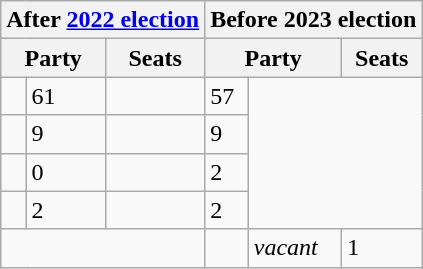<table class="wikitable">
<tr>
<th colspan="3">After <a href='#'>2022 election</a></th>
<th colspan="3">Before 2023 election</th>
</tr>
<tr>
<th colspan="2">Party</th>
<th>Seats</th>
<th colspan="2">Party</th>
<th>Seats</th>
</tr>
<tr>
<td></td>
<td>61</td>
<td></td>
<td>57</td>
</tr>
<tr>
<td></td>
<td>9</td>
<td></td>
<td>9</td>
</tr>
<tr>
<td></td>
<td>0</td>
<td></td>
<td>2</td>
</tr>
<tr>
<td></td>
<td>2</td>
<td></td>
<td>2</td>
</tr>
<tr>
<td colspan=3> </td>
<td> </td>
<td><em>vacant</em></td>
<td>1</td>
</tr>
</table>
